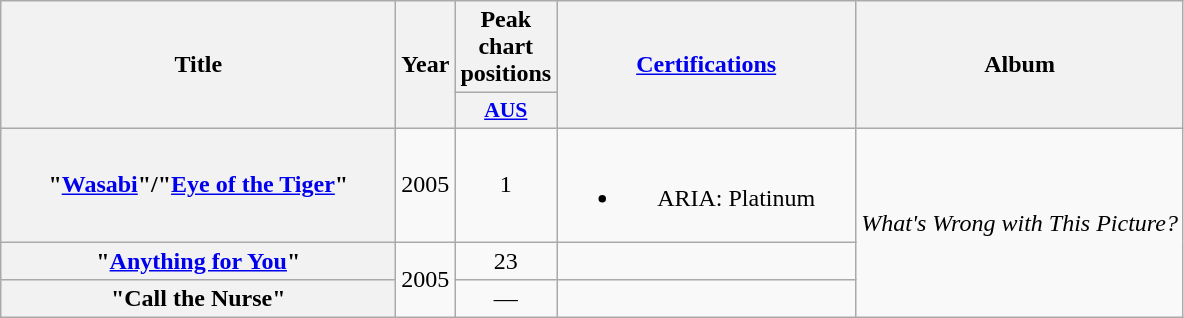<table class="wikitable plainrowheaders" style="text-align:center;" border="1">
<tr>
<th scope="col" rowspan="2" style="width:16em;">Title</th>
<th scope="col" rowspan="2">Year</th>
<th scope="col" colspan="1">Peak chart positions</th>
<th scope="col" rowspan="2" style="width:12em;"><a href='#'>Certifications</a></th>
<th scope="col" rowspan="2">Album</th>
</tr>
<tr>
<th scope="col" style="width:3em;font-size:90%;"><a href='#'>AUS</a><br></th>
</tr>
<tr>
<th scope="row">"<a href='#'>Wasabi</a>"/"<a href='#'>Eye of the Tiger</a>"</th>
<td>2005</td>
<td>1</td>
<td><br><ul><li>ARIA: Platinum</li></ul></td>
<td rowspan="3"><em>What's Wrong with This Picture?</em></td>
</tr>
<tr>
<th scope="row">"<a href='#'>Anything for You</a>"</th>
<td rowspan="2">2005</td>
<td>23</td>
<td></td>
</tr>
<tr>
<th scope="row">"Call the Nurse"</th>
<td>—</td>
<td></td>
</tr>
</table>
